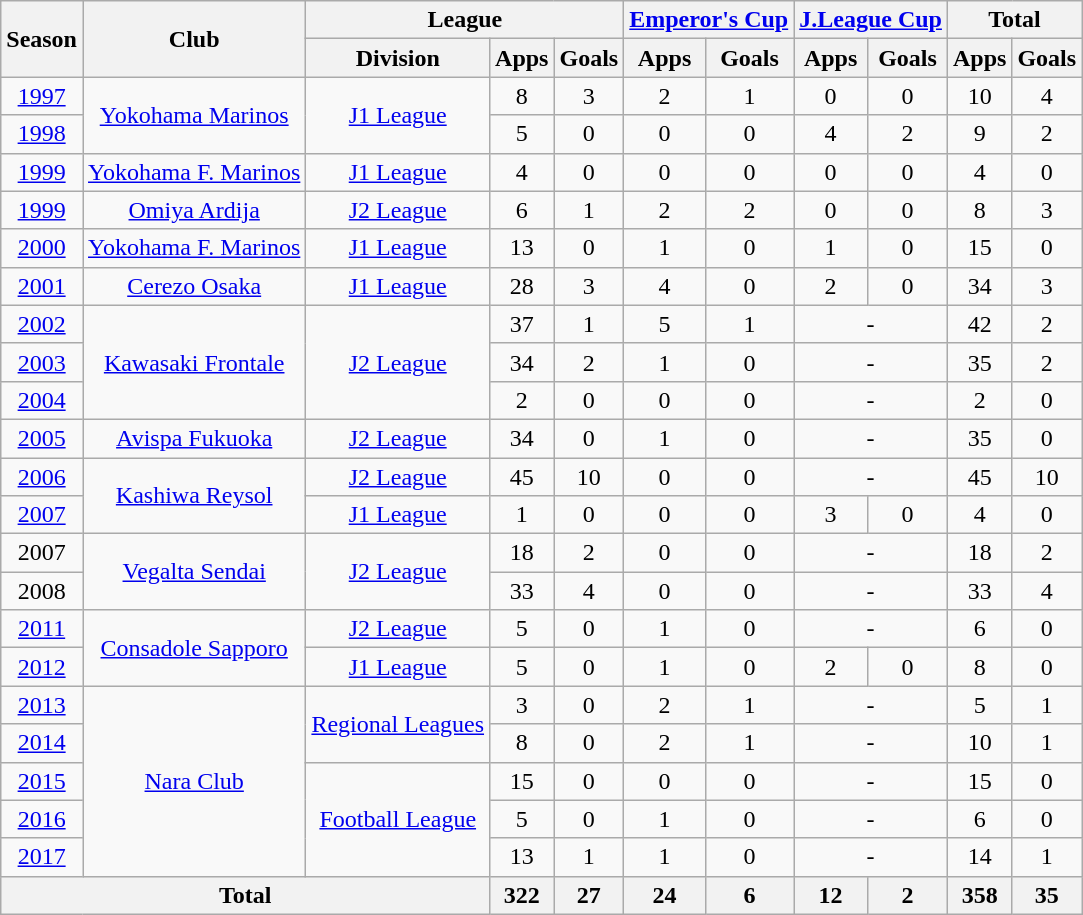<table class="wikitable" style="text-align:center;">
<tr>
<th rowspan=2>Season</th>
<th rowspan=2>Club</th>
<th colspan=3>League</th>
<th colspan=2><a href='#'>Emperor's Cup</a></th>
<th colspan=2><a href='#'>J.League Cup</a></th>
<th colspan=2>Total</th>
</tr>
<tr>
<th>Division</th>
<th>Apps</th>
<th>Goals</th>
<th>Apps</th>
<th>Goals</th>
<th>Apps</th>
<th>Goals</th>
<th>Apps</th>
<th>Goals</th>
</tr>
<tr>
<td><a href='#'>1997</a></td>
<td rowspan="2"><a href='#'>Yokohama Marinos</a></td>
<td rowspan="2"><a href='#'>J1 League</a></td>
<td>8</td>
<td>3</td>
<td>2</td>
<td>1</td>
<td>0</td>
<td>0</td>
<td>10</td>
<td>4</td>
</tr>
<tr>
<td><a href='#'>1998</a></td>
<td>5</td>
<td>0</td>
<td>0</td>
<td>0</td>
<td>4</td>
<td>2</td>
<td>9</td>
<td>2</td>
</tr>
<tr>
<td><a href='#'>1999</a></td>
<td><a href='#'>Yokohama F. Marinos</a></td>
<td><a href='#'>J1 League</a></td>
<td>4</td>
<td>0</td>
<td>0</td>
<td>0</td>
<td>0</td>
<td>0</td>
<td>4</td>
<td>0</td>
</tr>
<tr>
<td><a href='#'>1999</a></td>
<td><a href='#'>Omiya Ardija</a></td>
<td><a href='#'>J2 League</a></td>
<td>6</td>
<td>1</td>
<td>2</td>
<td>2</td>
<td>0</td>
<td>0</td>
<td>8</td>
<td>3</td>
</tr>
<tr>
<td><a href='#'>2000</a></td>
<td><a href='#'>Yokohama F. Marinos</a></td>
<td><a href='#'>J1 League</a></td>
<td>13</td>
<td>0</td>
<td>1</td>
<td>0</td>
<td>1</td>
<td>0</td>
<td>15</td>
<td>0</td>
</tr>
<tr>
<td><a href='#'>2001</a></td>
<td><a href='#'>Cerezo Osaka</a></td>
<td><a href='#'>J1 League</a></td>
<td>28</td>
<td>3</td>
<td>4</td>
<td>0</td>
<td>2</td>
<td>0</td>
<td>34</td>
<td>3</td>
</tr>
<tr>
<td><a href='#'>2002</a></td>
<td rowspan="3"><a href='#'>Kawasaki Frontale</a></td>
<td rowspan="3"><a href='#'>J2 League</a></td>
<td>37</td>
<td>1</td>
<td>5</td>
<td>1</td>
<td colspan="2">-</td>
<td>42</td>
<td>2</td>
</tr>
<tr>
<td><a href='#'>2003</a></td>
<td>34</td>
<td>2</td>
<td>1</td>
<td>0</td>
<td colspan="2">-</td>
<td>35</td>
<td>2</td>
</tr>
<tr>
<td><a href='#'>2004</a></td>
<td>2</td>
<td>0</td>
<td>0</td>
<td>0</td>
<td colspan="2">-</td>
<td>2</td>
<td>0</td>
</tr>
<tr>
<td><a href='#'>2005</a></td>
<td><a href='#'>Avispa Fukuoka</a></td>
<td><a href='#'>J2 League</a></td>
<td>34</td>
<td>0</td>
<td>1</td>
<td>0</td>
<td colspan="2">-</td>
<td>35</td>
<td>0</td>
</tr>
<tr>
<td><a href='#'>2006</a></td>
<td rowspan="2"><a href='#'>Kashiwa Reysol</a></td>
<td><a href='#'>J2 League</a></td>
<td>45</td>
<td>10</td>
<td>0</td>
<td>0</td>
<td colspan="2">-</td>
<td>45</td>
<td>10</td>
</tr>
<tr>
<td><a href='#'>2007</a></td>
<td><a href='#'>J1 League</a></td>
<td>1</td>
<td>0</td>
<td>0</td>
<td>0</td>
<td>3</td>
<td>0</td>
<td>4</td>
<td>0</td>
</tr>
<tr>
<td>2007</td>
<td rowspan="2"><a href='#'>Vegalta Sendai</a></td>
<td rowspan="2"><a href='#'>J2 League</a></td>
<td>18</td>
<td>2</td>
<td>0</td>
<td>0</td>
<td colspan="2">-</td>
<td>18</td>
<td>2</td>
</tr>
<tr>
<td>2008</td>
<td>33</td>
<td>4</td>
<td>0</td>
<td>0</td>
<td colspan="2">-</td>
<td>33</td>
<td>4</td>
</tr>
<tr>
<td><a href='#'>2011</a></td>
<td rowspan="2"><a href='#'>Consadole Sapporo</a></td>
<td><a href='#'>J2 League</a></td>
<td>5</td>
<td>0</td>
<td>1</td>
<td>0</td>
<td colspan="2">-</td>
<td>6</td>
<td>0</td>
</tr>
<tr>
<td><a href='#'>2012</a></td>
<td><a href='#'>J1 League</a></td>
<td>5</td>
<td>0</td>
<td>1</td>
<td>0</td>
<td>2</td>
<td>0</td>
<td>8</td>
<td>0</td>
</tr>
<tr>
<td><a href='#'>2013</a></td>
<td rowspan="5"><a href='#'>Nara Club</a></td>
<td rowspan="2"><a href='#'>Regional Leagues</a></td>
<td>3</td>
<td>0</td>
<td>2</td>
<td>1</td>
<td colspan="2">-</td>
<td>5</td>
<td>1</td>
</tr>
<tr>
<td><a href='#'>2014</a></td>
<td>8</td>
<td>0</td>
<td>2</td>
<td>1</td>
<td colspan="2">-</td>
<td>10</td>
<td>1</td>
</tr>
<tr>
<td><a href='#'>2015</a></td>
<td rowspan="3"><a href='#'>Football League</a></td>
<td>15</td>
<td>0</td>
<td>0</td>
<td>0</td>
<td colspan="2">-</td>
<td>15</td>
<td>0</td>
</tr>
<tr>
<td><a href='#'>2016</a></td>
<td>5</td>
<td>0</td>
<td>1</td>
<td>0</td>
<td colspan="2">-</td>
<td>6</td>
<td>0</td>
</tr>
<tr>
<td><a href='#'>2017</a></td>
<td>13</td>
<td>1</td>
<td>1</td>
<td>0</td>
<td colspan="2">-</td>
<td>14</td>
<td>1</td>
</tr>
<tr>
<th colspan=3>Total</th>
<th>322</th>
<th>27</th>
<th>24</th>
<th>6</th>
<th>12</th>
<th>2</th>
<th>358</th>
<th>35</th>
</tr>
</table>
